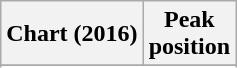<table class="wikitable sortable plainrowheaders" style="text-align:center">
<tr>
<th scope="col">Chart (2016)</th>
<th scope="col">Peak<br>position</th>
</tr>
<tr>
</tr>
<tr>
</tr>
</table>
